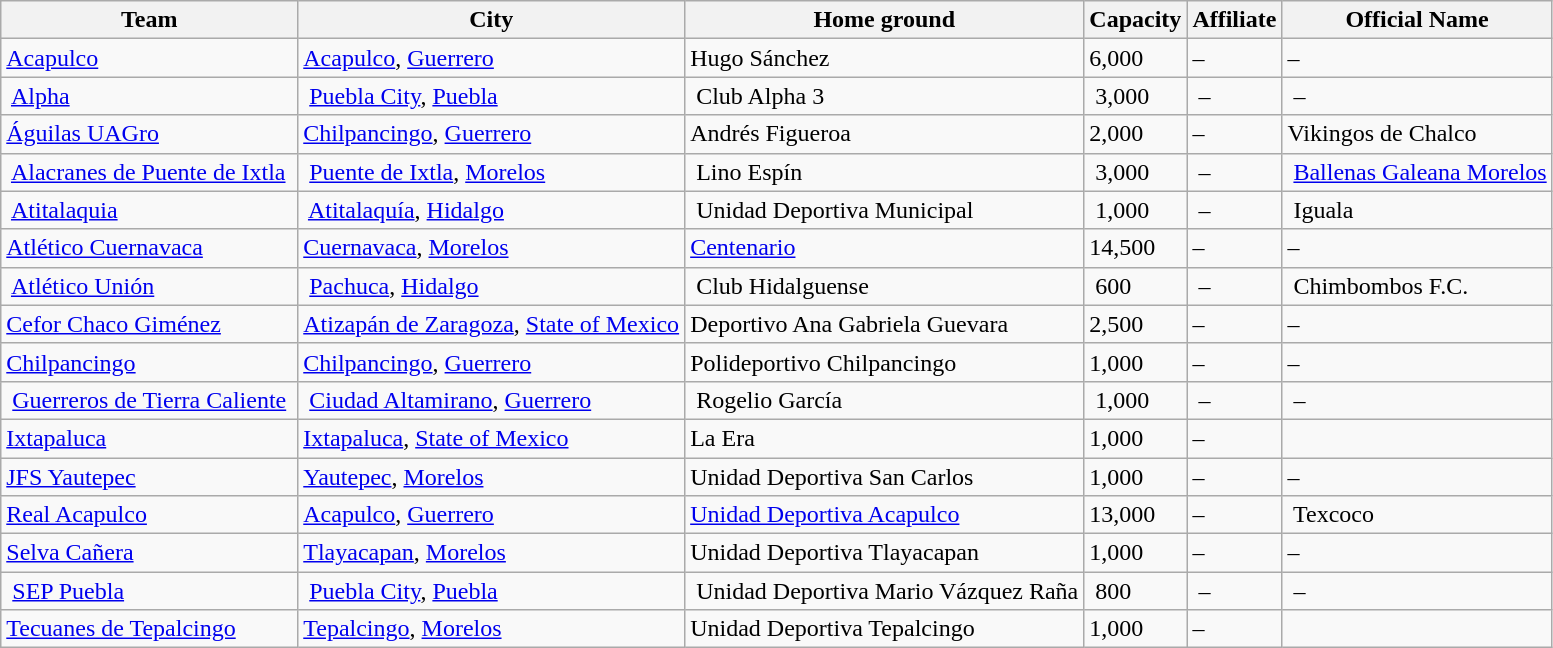<table class="wikitable sortable">
<tr>
<th>Team</th>
<th>City</th>
<th>Home ground</th>
<th>Capacity</th>
<th>Affiliate</th>
<th>Official Name</th>
</tr>
<tr>
<td><a href='#'>Acapulco</a></td>
<td><a href='#'>Acapulco</a>, <a href='#'>Guerrero</a></td>
<td>Hugo Sánchez</td>
<td>6,000</td>
<td>–</td>
<td>–</td>
</tr>
<tr>
<td> <a href='#'>Alpha</a> </td>
<td> <a href='#'>Puebla City</a>, <a href='#'>Puebla</a> </td>
<td> Club Alpha 3</td>
<td> 3,000</td>
<td> – </td>
<td> –</td>
</tr>
<tr>
<td><a href='#'>Águilas UAGro</a></td>
<td><a href='#'>Chilpancingo</a>, <a href='#'>Guerrero</a></td>
<td>Andrés Figueroa</td>
<td>2,000</td>
<td>–</td>
<td>Vikingos de Chalco</td>
</tr>
<tr>
<td> <a href='#'>Alacranes de Puente de Ixtla</a> </td>
<td> <a href='#'>Puente de Ixtla</a>, <a href='#'>Morelos</a> </td>
<td> Lino Espín</td>
<td> 3,000</td>
<td> – </td>
<td> <a href='#'>Ballenas Galeana Morelos</a></td>
</tr>
<tr>
<td> <a href='#'>Atitalaquia</a> </td>
<td> <a href='#'>Atitalaquía</a>, <a href='#'>Hidalgo</a> </td>
<td> Unidad Deportiva Municipal</td>
<td> 1,000 </td>
<td> – </td>
<td> Iguala</td>
</tr>
<tr>
<td><a href='#'>Atlético Cuernavaca</a></td>
<td><a href='#'>Cuernavaca</a>, <a href='#'>Morelos</a></td>
<td><a href='#'>Centenario</a></td>
<td>14,500</td>
<td>–</td>
<td>–</td>
</tr>
<tr>
<td> <a href='#'>Atlético Unión</a> </td>
<td> <a href='#'>Pachuca</a>, <a href='#'>Hidalgo</a> </td>
<td> Club Hidalguense</td>
<td> 600 </td>
<td> – </td>
<td> Chimbombos F.C.</td>
</tr>
<tr>
<td><a href='#'>Cefor Chaco Giménez</a></td>
<td><a href='#'>Atizapán de Zaragoza</a>, <a href='#'>State of Mexico</a></td>
<td>Deportivo Ana Gabriela Guevara</td>
<td>2,500</td>
<td>–</td>
<td>–</td>
</tr>
<tr>
<td><a href='#'>Chilpancingo</a></td>
<td><a href='#'>Chilpancingo</a>, <a href='#'>Guerrero</a></td>
<td>Polideportivo Chilpancingo</td>
<td>1,000</td>
<td>–</td>
<td>–</td>
</tr>
<tr>
<td> <a href='#'>Guerreros de Tierra Caliente</a> </td>
<td> <a href='#'>Ciudad Altamirano</a>, <a href='#'>Guerrero</a> </td>
<td> Rogelio García</td>
<td> 1,000</td>
<td> – </td>
<td> –</td>
</tr>
<tr>
<td><a href='#'>Ixtapaluca</a></td>
<td><a href='#'>Ixtapaluca</a>, <a href='#'>State of Mexico</a></td>
<td>La Era</td>
<td>1,000</td>
<td>–</td>
</tr>
<tr>
<td><a href='#'>JFS Yautepec</a></td>
<td><a href='#'>Yautepec</a>, <a href='#'>Morelos</a></td>
<td>Unidad Deportiva San Carlos</td>
<td>1,000</td>
<td>–</td>
<td>–</td>
</tr>
<tr>
<td><a href='#'>Real Acapulco</a></td>
<td><a href='#'>Acapulco</a>, <a href='#'>Guerrero</a></td>
<td><a href='#'>Unidad Deportiva Acapulco</a></td>
<td>13,000</td>
<td>–</td>
<td> Texcoco</td>
</tr>
<tr>
<td><a href='#'>Selva Cañera</a></td>
<td><a href='#'>Tlayacapan</a>, <a href='#'>Morelos</a></td>
<td>Unidad Deportiva Tlayacapan</td>
<td>1,000</td>
<td>–</td>
<td>–</td>
</tr>
<tr>
<td> <a href='#'>SEP Puebla</a> </td>
<td> <a href='#'>Puebla City</a>, <a href='#'>Puebla</a> </td>
<td> Unidad Deportiva Mario Vázquez Raña</td>
<td> 800</td>
<td> – </td>
<td> –</td>
</tr>
<tr>
<td><a href='#'>Tecuanes de Tepalcingo</a></td>
<td><a href='#'>Tepalcingo</a>, <a href='#'>Morelos</a></td>
<td>Unidad Deportiva Tepalcingo</td>
<td>1,000</td>
<td>–</td>
</tr>
</table>
